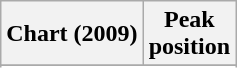<table class="wikitable sortable plainrowheaders" style="text-align:center">
<tr>
<th scope="col">Chart (2009)</th>
<th scope="col">Peak<br>position</th>
</tr>
<tr>
</tr>
<tr>
</tr>
</table>
